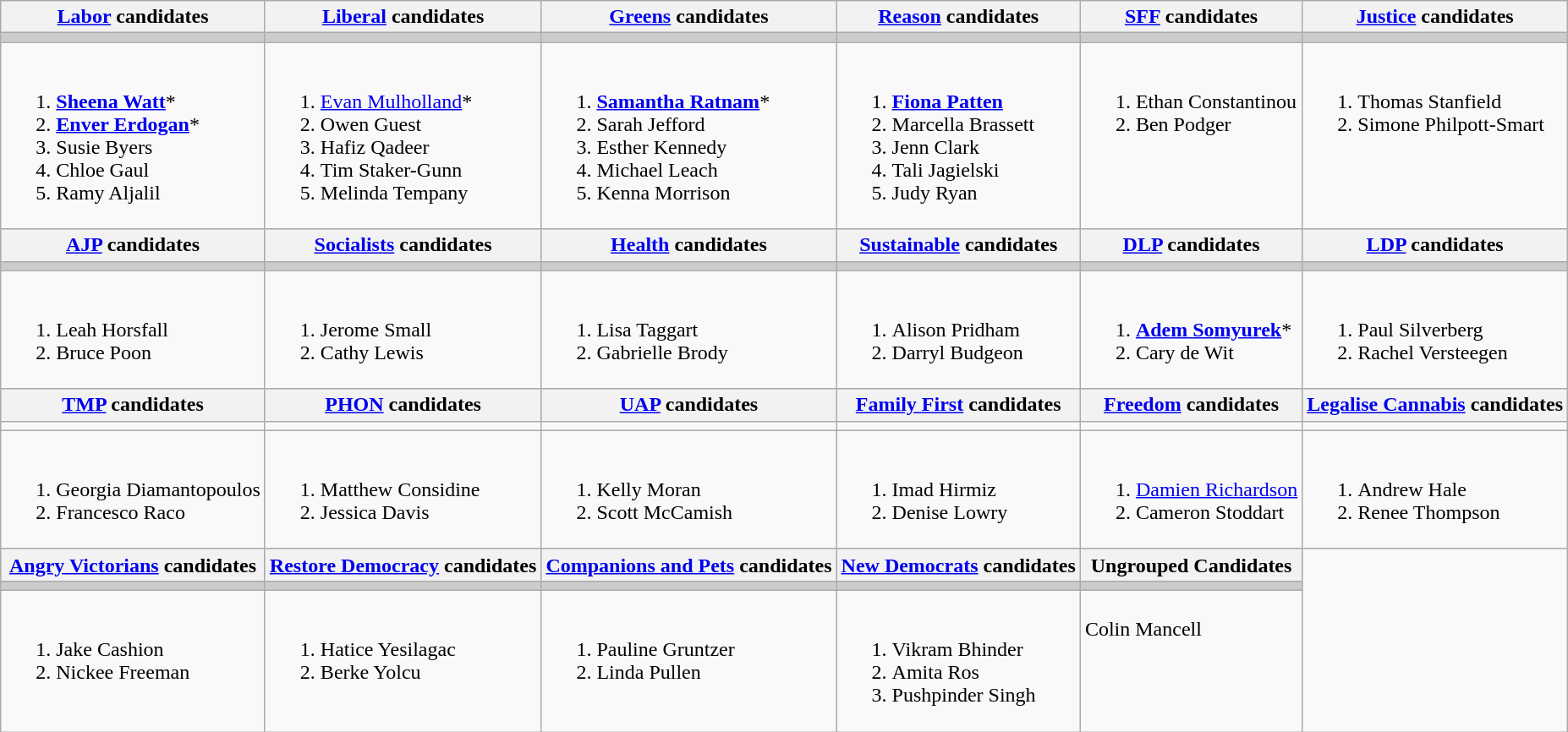<table class="wikitable" style="max-width:90em";>
<tr>
<th><a href='#'>Labor</a> candidates</th>
<th><a href='#'>Liberal</a> candidates</th>
<th><a href='#'>Greens</a> candidates</th>
<th><a href='#'>Reason</a> candidates</th>
<th><a href='#'>SFF</a> candidates</th>
<th><a href='#'>Justice</a> candidates</th>
</tr>
<tr style="background:#ccc;">
<td></td>
<td></td>
<td></td>
<td></td>
<td></td>
<td></td>
</tr>
<tr>
<td><br><ol><li><strong><a href='#'>Sheena Watt</a></strong>*</li><li><strong><a href='#'>Enver Erdogan</a></strong>*</li><li>Susie Byers</li><li>Chloe Gaul</li><li>Ramy Aljalil</li></ol></td>
<td><br><ol><li><a href='#'>Evan Mulholland</a>*</li><li>Owen Guest</li><li>Hafiz Qadeer</li><li>Tim Staker-Gunn</li><li>Melinda Tempany</li></ol></td>
<td><br><ol><li><strong><a href='#'>Samantha Ratnam</a></strong>*</li><li>Sarah Jefford</li><li>Esther Kennedy</li><li>Michael Leach</li><li>Kenna Morrison</li></ol></td>
<td valign=top><br><ol><li><strong><a href='#'>Fiona Patten</a></strong></li><li>Marcella Brassett</li><li>Jenn Clark</li><li>Tali Jagielski</li><li>Judy Ryan</li></ol></td>
<td valign=top><br><ol><li>Ethan Constantinou</li><li>Ben Podger</li></ol></td>
<td valign=top><br><ol><li>Thomas Stanfield</li><li>Simone Philpott-Smart</li></ol></td>
</tr>
<tr style="background:#ccc;">
<th><a href='#'>AJP</a> candidates</th>
<th><a href='#'>Socialists</a> candidates</th>
<th><a href='#'>Health</a> candidates</th>
<th><a href='#'>Sustainable</a> candidates</th>
<th><a href='#'>DLP</a> candidates</th>
<th><a href='#'>LDP</a> candidates</th>
</tr>
<tr style="background:#ccc;">
<td></td>
<td></td>
<td></td>
<td></td>
<td></td>
<td></td>
</tr>
<tr>
<td valign=top><br><ol><li>Leah Horsfall</li><li>Bruce Poon</li></ol></td>
<td valign=top><br><ol><li>Jerome Small</li><li>Cathy Lewis</li></ol></td>
<td valign=top><br><ol><li>Lisa Taggart</li><li>Gabrielle Brody</li></ol></td>
<td valign=top><br><ol><li>Alison Pridham</li><li>Darryl Budgeon</li></ol></td>
<td><br><ol><li><strong><a href='#'>Adem Somyurek</a></strong>*</li><li>Cary de Wit</li></ol></td>
<td valign=top><br><ol><li>Paul Silverberg</li><li>Rachel Versteegen</li></ol></td>
</tr>
<tr style="background:#ccc;">
<th><a href='#'>TMP</a> candidates</th>
<th><a href='#'>PHON</a> candidates</th>
<th><a href='#'>UAP</a> candidates</th>
<th><a href='#'>Family First</a> candidates</th>
<th><a href='#'>Freedom</a> candidates</th>
<th><a href='#'>Legalise Cannabis</a> candidates</th>
</tr>
<tr>
<td></td>
<td></td>
<td></td>
<td></td>
<td></td>
<td></td>
</tr>
<tr>
<td valign=top><br><ol><li>Georgia Diamantopoulos</li><li>Francesco Raco</li></ol></td>
<td valign=top><br><ol><li>Matthew Considine</li><li>Jessica Davis</li></ol></td>
<td valign=top><br><ol><li>Kelly Moran</li><li>Scott McCamish</li></ol></td>
<td valign=top><br><ol><li>Imad Hirmiz</li><li>Denise Lowry</li></ol></td>
<td valign=top><br><ol><li><a href='#'>Damien Richardson</a></li><li>Cameron Stoddart</li></ol></td>
<td valign=top><br><ol><li>Andrew Hale</li><li>Renee Thompson</li></ol></td>
</tr>
<tr style="background:#ccc;">
<th><a href='#'>Angry Victorians</a> candidates</th>
<th><a href='#'>Restore Democracy</a> candidates</th>
<th><a href='#'>Companions and Pets</a> candidates</th>
<th><a href='#'>New Democrats</a> candidates</th>
<th>Ungrouped Candidates</th>
</tr>
<tr style=background:#ccc>
<td></td>
<td></td>
<td></td>
<td></td>
<td></td>
</tr>
<tr>
<td valign=top><br><ol><li>Jake Cashion</li><li>Nickee Freeman</li></ol></td>
<td valign=top><br><ol><li>Hatice Yesilagac</li><li>Berke Yolcu</li></ol></td>
<td valign=top><br><ol><li>Pauline Gruntzer</li><li>Linda Pullen</li></ol></td>
<td valign=top><br><ol><li>Vikram Bhinder</li><li>Amita Ros</li><li>Pushpinder Singh</li></ol></td>
<td valign=top><br>Colin Mancell</td>
</tr>
</table>
